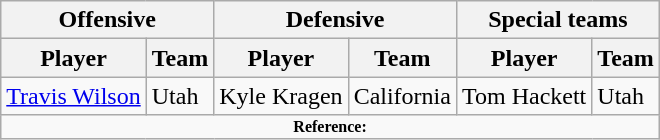<table class="wikitable">
<tr>
<th colspan="2">Offensive</th>
<th colspan="2">Defensive</th>
<th colspan="2">Special teams</th>
</tr>
<tr>
<th>Player</th>
<th>Team</th>
<th>Player</th>
<th>Team</th>
<th>Player</th>
<th>Team</th>
</tr>
<tr>
<td><a href='#'>Travis Wilson</a></td>
<td>Utah</td>
<td>Kyle Kragen</td>
<td>California</td>
<td>Tom Hackett</td>
<td>Utah</td>
</tr>
<tr>
<td colspan="12"  style="font-size:8pt; text-align:center;"><strong>Reference:</strong></td>
</tr>
</table>
